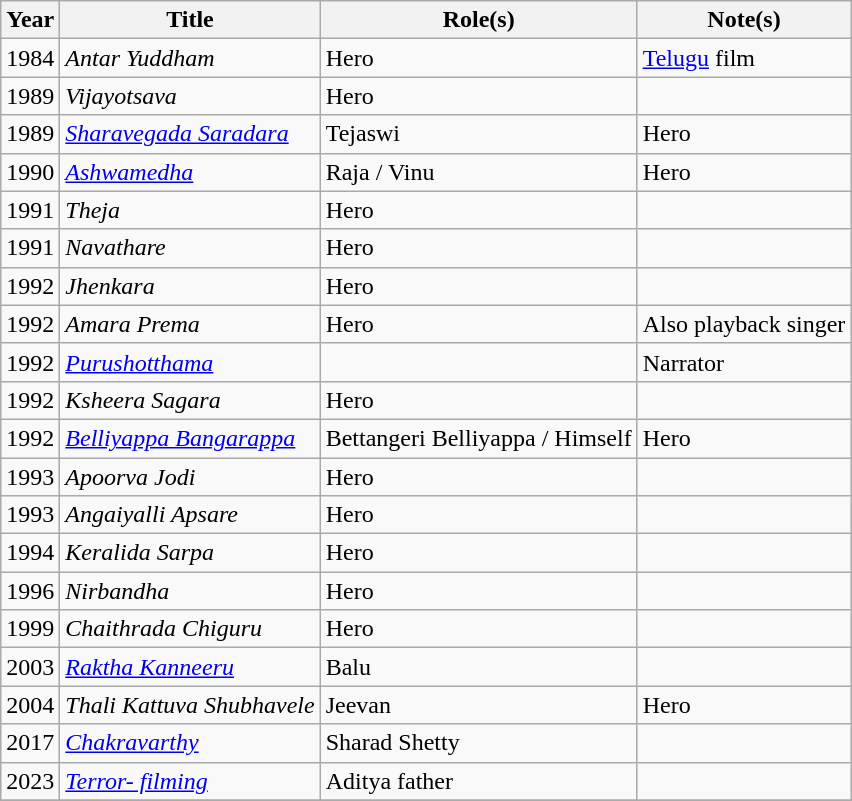<table class="wikitable sortable">
<tr>
<th>Year</th>
<th>Title</th>
<th>Role(s)</th>
<th>Note(s)</th>
</tr>
<tr>
<td>1984</td>
<td><em>Antar Yuddham</em></td>
<td>Hero</td>
<td><a href='#'>Telugu</a> film</td>
</tr>
<tr>
<td>1989</td>
<td><em>Vijayotsava</em></td>
<td>Hero</td>
<td></td>
</tr>
<tr>
<td>1989</td>
<td><em><a href='#'>Sharavegada Saradara</a></em></td>
<td>Tejaswi</td>
<td>Hero</td>
</tr>
<tr>
<td>1990</td>
<td><em><a href='#'>Ashwamedha</a></em></td>
<td>Raja / Vinu</td>
<td>Hero</td>
</tr>
<tr>
<td>1991</td>
<td><em>Theja</em></td>
<td>Hero</td>
<td></td>
</tr>
<tr>
<td>1991</td>
<td><em>Navathare</em></td>
<td>Hero</td>
<td></td>
</tr>
<tr>
<td>1992</td>
<td><em>Jhenkara</em></td>
<td>Hero</td>
<td></td>
</tr>
<tr>
<td>1992</td>
<td><em>Amara Prema</em></td>
<td>Hero</td>
<td>Also playback singer</td>
</tr>
<tr>
<td>1992</td>
<td><em><a href='#'>Purushotthama</a></em></td>
<td></td>
<td>Narrator</td>
</tr>
<tr>
<td>1992</td>
<td><em>Ksheera Sagara</em></td>
<td>Hero</td>
<td></td>
</tr>
<tr>
<td>1992</td>
<td><em><a href='#'>Belliyappa Bangarappa</a></em></td>
<td>Bettangeri Belliyappa / Himself</td>
<td>Hero</td>
</tr>
<tr>
<td>1993</td>
<td><em>Apoorva Jodi</em></td>
<td>Hero</td>
<td></td>
</tr>
<tr>
<td>1993</td>
<td><em>Angaiyalli Apsare</em></td>
<td>Hero</td>
<td></td>
</tr>
<tr>
<td>1994</td>
<td><em>Keralida Sarpa</em></td>
<td>Hero</td>
<td></td>
</tr>
<tr>
<td>1996</td>
<td><em>Nirbandha</em></td>
<td>Hero</td>
<td></td>
</tr>
<tr>
<td>1999</td>
<td><em>Chaithrada Chiguru</em></td>
<td>Hero</td>
<td></td>
</tr>
<tr>
<td>2003</td>
<td><em><a href='#'>Raktha Kanneeru</a></em></td>
<td>Balu</td>
<td></td>
</tr>
<tr>
<td>2004</td>
<td><em>Thali Kattuva Shubhavele</em></td>
<td>Jeevan</td>
<td>Hero</td>
</tr>
<tr>
<td>2017</td>
<td><em><a href='#'>Chakravarthy</a></em></td>
<td>Sharad Shetty</td>
<td></td>
</tr>
<tr>
<td>2023</td>
<td><em><a href='#'>Terror- filming</a></em></td>
<td>Aditya father</td>
<td></td>
</tr>
<tr>
</tr>
</table>
